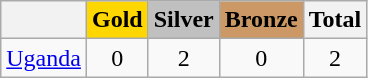<table class="wikitable">
<tr>
<th></th>
<th style="background-color:gold">Gold</th>
<th style="background-color:silver">Silver</th>
<th style="background-color:#CC9966">Bronze</th>
<th>Total</th>
</tr>
<tr align="center">
<td> <a href='#'>Uganda</a></td>
<td>0</td>
<td>2</td>
<td>0</td>
<td>2</td>
</tr>
</table>
